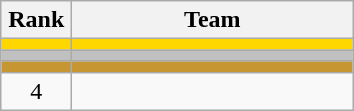<table class="wikitable" style="text-align:center;">
<tr>
<th width=40>Rank</th>
<th width=180>Team</th>
</tr>
<tr bgcolor="gold">
<td></td>
<td style="text-align:left;"></td>
</tr>
<tr bgcolor="silver">
<td></td>
<td style="text-align:left;"></td>
</tr>
<tr bgcolor="#C69633">
<td></td>
<td style="text-align:left;"></td>
</tr>
<tr>
<td>4</td>
<td style="text-align:left;"></td>
</tr>
</table>
